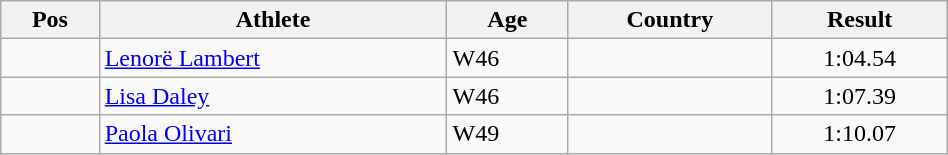<table class="wikitable"  style="text-align:center; width:50%;">
<tr>
<th>Pos</th>
<th>Athlete</th>
<th>Age</th>
<th>Country</th>
<th>Result</th>
</tr>
<tr>
<td align=center></td>
<td align=left><a href='#'>Lenorë Lambert</a></td>
<td align=left>W46</td>
<td align=left></td>
<td>1:04.54</td>
</tr>
<tr>
<td align=center></td>
<td align=left><a href='#'>Lisa Daley</a></td>
<td align=left>W46</td>
<td align=left></td>
<td>1:07.39</td>
</tr>
<tr>
<td align=center></td>
<td align=left><a href='#'>Paola Olivari</a></td>
<td align=left>W49</td>
<td align=left></td>
<td>1:10.07</td>
</tr>
</table>
